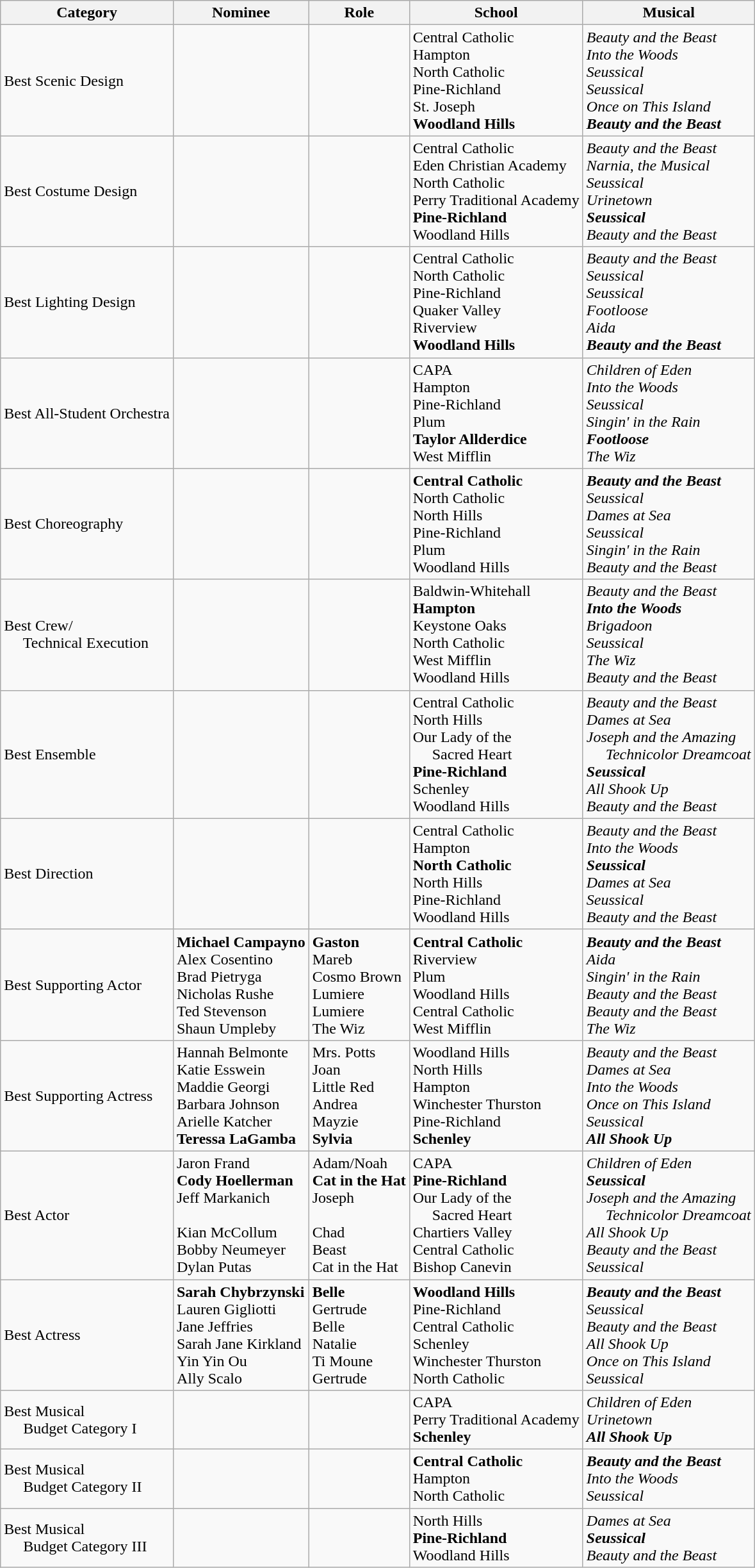<table class="wikitable">
<tr>
<th>Category</th>
<th>Nominee</th>
<th>Role</th>
<th>School</th>
<th>Musical</th>
</tr>
<tr>
<td>Best Scenic Design</td>
<td></td>
<td></td>
<td>Central Catholic<br>Hampton<br>North Catholic<br>Pine-Richland<br>St. Joseph<br><strong>Woodland Hills</strong></td>
<td><em>Beauty and the Beast</em><br><em>Into the Woods</em><br><em>Seussical</em><br><em>Seussical</em><br><em>Once on This Island</em><br><strong><em>Beauty and the Beast</em></strong></td>
</tr>
<tr>
<td>Best Costume Design</td>
<td></td>
<td></td>
<td>Central Catholic<br>Eden Christian Academy<br>North Catholic<br>Perry Traditional Academy<br><strong>Pine-Richland</strong><br>Woodland Hills</td>
<td><em>Beauty and the Beast</em><br><em>Narnia, the Musical</em><br><em>Seussical</em><br><em>Urinetown</em><br><strong><em>Seussical</em></strong><br><em>Beauty and the Beast</em></td>
</tr>
<tr>
<td>Best Lighting Design</td>
<td></td>
<td></td>
<td>Central Catholic<br>North Catholic<br>Pine-Richland<br>Quaker Valley<br>Riverview<br><strong>Woodland Hills</strong></td>
<td><em>Beauty and the Beast</em><br><em>Seussical</em><br><em>Seussical</em><br><em>Footloose</em><br><em>Aida</em><br><strong><em>Beauty and the Beast</em></strong></td>
</tr>
<tr>
<td>Best All-Student Orchestra</td>
<td></td>
<td></td>
<td>CAPA<br>Hampton<br>Pine-Richland<br>Plum<br><strong>Taylor Allderdice</strong><br>West Mifflin</td>
<td><em>Children of Eden</em><br><em>Into the Woods</em><br><em>Seussical</em><br><em>Singin' in the Rain</em><br><strong><em>Footloose</em></strong><br><em>The Wiz</em></td>
</tr>
<tr>
<td>Best Choreography</td>
<td></td>
<td></td>
<td><strong>Central Catholic</strong><br>North Catholic<br>North Hills<br>Pine-Richland<br>Plum<br>Woodland Hills</td>
<td><strong><em>Beauty and the Beast</em></strong><br><em>Seussical</em><br><em>Dames at Sea</em><br><em>Seussical</em><br><em>Singin' in the Rain</em><br><em>Beauty and the Beast</em></td>
</tr>
<tr>
<td>Best Crew/<br>     Technical Execution</td>
<td></td>
<td></td>
<td>Baldwin-Whitehall<br><strong>Hampton</strong><br>Keystone Oaks<br>North Catholic<br>West Mifflin<br>Woodland Hills</td>
<td><em>Beauty and the Beast</em><br><strong><em>Into the Woods</em></strong><br><em>Brigadoon</em><br><em>Seussical</em><br><em>The Wiz</em><br><em>Beauty and the Beast</em></td>
</tr>
<tr>
<td>Best Ensemble</td>
<td></td>
<td></td>
<td>Central Catholic<br>North Hills<br>Our Lady of the<br>     Sacred Heart<br><strong>Pine-Richland</strong><br>Schenley<br>Woodland Hills</td>
<td><em>Beauty and the Beast</em><br><em>Dames at Sea</em><br><em>Joseph and the Amazing<br>     Technicolor Dreamcoat</em><br><strong><em>Seussical</em></strong><br><em>All Shook Up</em><br><em>Beauty and the Beast</em></td>
</tr>
<tr>
<td>Best Direction</td>
<td></td>
<td></td>
<td>Central Catholic<br>Hampton<br><strong>North Catholic</strong><br>North Hills<br>Pine-Richland<br>Woodland Hills</td>
<td><em>Beauty and the Beast</em><br><em>Into the Woods</em><br><strong><em>Seussical</em></strong><br><em>Dames at Sea</em><br><em>Seussical</em><br><em>Beauty and the Beast</em></td>
</tr>
<tr>
<td>Best Supporting Actor</td>
<td><strong>Michael Campayno</strong><br>Alex Cosentino<br>Brad Pietryga<br>Nicholas Rushe<br>Ted Stevenson <br>Shaun Umpleby</td>
<td><strong>Gaston</strong><br>Mareb<br>Cosmo Brown<br>Lumiere<br>Lumiere<br>The Wiz</td>
<td><strong>Central Catholic</strong><br>Riverview<br>Plum<br>Woodland Hills<br>Central Catholic<br>West Mifflin</td>
<td><strong><em>Beauty and the Beast</em></strong><br><em>Aida</em><br><em>Singin' in the Rain</em><br><em>Beauty and the Beast</em><br><em>Beauty and the Beast</em><br><em>The Wiz</em></td>
</tr>
<tr>
<td>Best Supporting Actress</td>
<td>Hannah Belmonte<br>Katie Esswein<br>Maddie Georgi<br>Barbara Johnson<br>Arielle Katcher <br><strong>Teressa LaGamba</strong></td>
<td>Mrs. Potts<br>Joan<br>Little Red<br>Andrea<br>Mayzie<br><strong>Sylvia</strong></td>
<td>Woodland Hills<br>North Hills<br>Hampton<br>Winchester Thurston<br>Pine-Richland<br><strong>Schenley</strong></td>
<td><em>Beauty and the Beast</em><br><em>Dames at Sea</em><br><em>Into the Woods</em><br><em>Once on This Island</em><br><em>Seussical</em><br><strong><em>All Shook Up</em></strong></td>
</tr>
<tr>
<td>Best Actor</td>
<td>Jaron Frand<br><strong>Cody Hoellerman</strong><br>Jeff Markanich<br><br>Kian McCollum<br>Bobby Neumeyer<br>Dylan Putas</td>
<td>Adam/Noah<br><strong>Cat in the Hat</strong><br>Joseph<br><br>Chad<br>Beast<br>Cat in the Hat</td>
<td>CAPA<br><strong>Pine-Richland</strong><br>Our Lady of the<br>     Sacred Heart<br>Chartiers Valley<br>Central Catholic<br>Bishop Canevin</td>
<td><em>Children of Eden</em><br><strong><em>Seussical</em></strong><br><em>Joseph and the Amazing<br>     Technicolor Dreamcoat</em><br><em>All Shook Up</em><br><em>Beauty and the Beast</em><br><em>Seussical</em></td>
</tr>
<tr>
<td>Best Actress</td>
<td><strong>Sarah Chybrzynski</strong><br>Lauren Gigliotti<br>Jane Jeffries<br>Sarah Jane Kirkland<br>Yin Yin Ou<br>Ally Scalo</td>
<td><strong>Belle</strong><br>Gertrude<br>Belle<br>Natalie<br>Ti Moune<br>Gertrude</td>
<td><strong>Woodland Hills</strong><br>Pine-Richland<br>Central Catholic<br>Schenley<br>Winchester Thurston<br>North Catholic</td>
<td><strong><em>Beauty and the Beast</em></strong><br><em>Seussical</em><br><em>Beauty and the Beast</em><br><em>All Shook Up</em><br><em>Once on This Island</em><br><em>Seussical</em></td>
</tr>
<tr>
<td>Best Musical<br>     Budget Category I</td>
<td></td>
<td></td>
<td>CAPA<br>Perry Traditional Academy<br><strong>Schenley</strong></td>
<td><em>Children of Eden</em><br><em>Urinetown</em><br><strong><em>All Shook Up</em></strong></td>
</tr>
<tr>
<td>Best Musical<br>     Budget Category II</td>
<td></td>
<td></td>
<td><strong>Central Catholic</strong><br>Hampton<br>North Catholic</td>
<td><strong><em>Beauty and the Beast</em></strong><br><em>Into the Woods</em><br><em>Seussical</em></td>
</tr>
<tr>
<td>Best Musical<br>     Budget Category III</td>
<td></td>
<td></td>
<td>North Hills<br><strong>Pine-Richland</strong><br>Woodland Hills</td>
<td><em>Dames at Sea</em><br><strong><em>Seussical</em></strong><br><em>Beauty and the Beast</em></td>
</tr>
</table>
